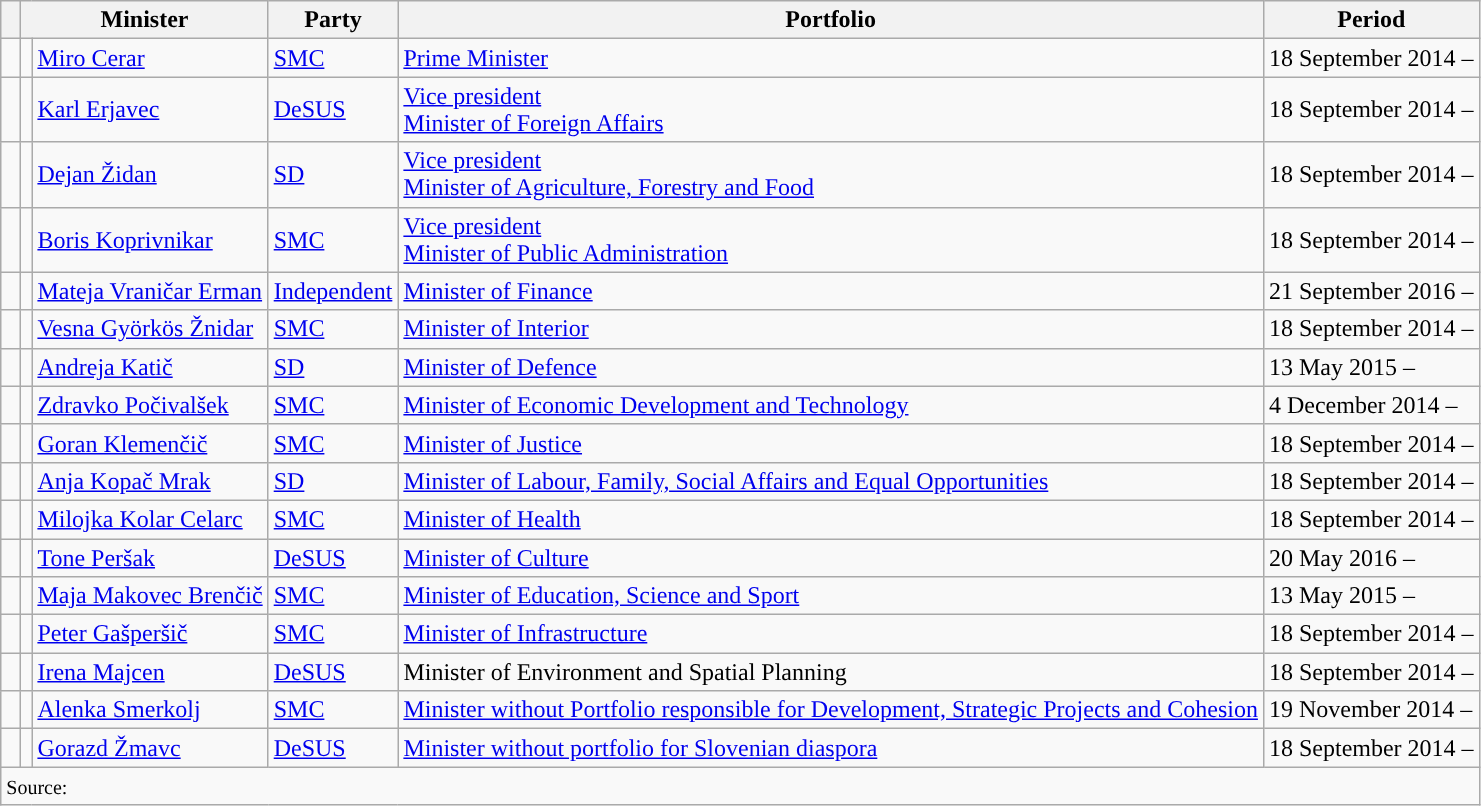<table class="wikitable">
<tr>
<th colspan="1" width=6px></th>
<th colspan="2">Minister</th>
<th>Party</th>
<th>Portfolio</th>
<th>Period</th>
</tr>
<tr>
<td style="background-color: "></td>
<td></td>
<td><a href='#'>Miro Cerar</a></td>
<td><a href='#'>SMC</a></td>
<td><a href='#'>Prime Minister</a></td>
<td>18 September 2014 –</td>
</tr>
<tr>
<td style="background-color: "></td>
<td></td>
<td><a href='#'>Karl Erjavec</a></td>
<td><a href='#'>DeSUS</a></td>
<td><a href='#'>Vice president</a> <br> <a href='#'>Minister of Foreign Affairs</a></td>
<td>18 September 2014 –</td>
</tr>
<tr>
<td style="background-color: "></td>
<td></td>
<td><a href='#'>Dejan Židan</a></td>
<td><a href='#'>SD</a></td>
<td><a href='#'>Vice president</a> <br> <a href='#'>Minister of Agriculture, Forestry and Food</a></td>
<td>18 September 2014 –</td>
</tr>
<tr>
<td style="background-color: "></td>
<td></td>
<td><a href='#'>Boris Koprivnikar</a></td>
<td><a href='#'>SMC</a></td>
<td><a href='#'>Vice president</a> <br> <a href='#'>Minister of Public Administration</a></td>
<td>18 September 2014 –</td>
</tr>
<tr>
<td style="background-color: "></td>
<td></td>
<td><a href='#'>Mateja Vraničar Erman</a></td>
<td><a href='#'>Independent</a></td>
<td><a href='#'>Minister of Finance</a></td>
<td>21 September 2016 –</td>
</tr>
<tr>
<td style="background-color: "></td>
<td></td>
<td><a href='#'>Vesna Györkös Žnidar</a></td>
<td><a href='#'>SMC</a></td>
<td><a href='#'>Minister of Interior</a></td>
<td>18 September 2014 –</td>
</tr>
<tr>
<td style="background-color: "></td>
<td></td>
<td><a href='#'>Andreja Katič</a></td>
<td><a href='#'>SD</a></td>
<td><a href='#'>Minister of Defence</a></td>
<td>13 May 2015 –</td>
</tr>
<tr>
<td style="background-color: "></td>
<td></td>
<td><a href='#'>Zdravko Počivalšek</a></td>
<td><a href='#'>SMC</a></td>
<td><a href='#'>Minister of Economic Development and Technology</a></td>
<td>4 December 2014 –</td>
</tr>
<tr>
<td style="background-color: "></td>
<td></td>
<td><a href='#'>Goran Klemenčič</a></td>
<td><a href='#'>SMC</a></td>
<td><a href='#'>Minister of Justice</a></td>
<td>18 September 2014 –</td>
</tr>
<tr>
<td style="background-color: "></td>
<td></td>
<td><a href='#'>Anja Kopač Mrak</a></td>
<td><a href='#'>SD</a></td>
<td><a href='#'>Minister of Labour, Family, Social Affairs and Equal Opportunities</a></td>
<td>18 September 2014 –</td>
</tr>
<tr>
<td style="background-color: "></td>
<td></td>
<td><a href='#'>Milojka Kolar Celarc</a></td>
<td><a href='#'>SMC</a></td>
<td><a href='#'>Minister of Health</a></td>
<td>18 September 2014 –</td>
</tr>
<tr>
<td style="background-color: "></td>
<td></td>
<td><a href='#'>Tone Peršak</a></td>
<td><a href='#'>DeSUS</a></td>
<td><a href='#'>Minister of Culture</a></td>
<td>20 May 2016 –</td>
</tr>
<tr>
<td style="background-color: "></td>
<td></td>
<td><a href='#'>Maja Makovec Brenčič</a></td>
<td><a href='#'>SMC</a></td>
<td><a href='#'>Minister of Education, Science and Sport</a></td>
<td>13 May 2015 –</td>
</tr>
<tr>
<td style="background-color: "></td>
<td></td>
<td><a href='#'>Peter Gašperšič</a></td>
<td><a href='#'>SMC</a></td>
<td><a href='#'>Minister of Infrastructure</a></td>
<td>18 September 2014 –</td>
</tr>
<tr>
<td style="background-color: "></td>
<td></td>
<td><a href='#'>Irena Majcen</a></td>
<td><a href='#'>DeSUS</a></td>
<td>Minister of Environment and Spatial Planning</td>
<td>18 September 2014 –</td>
</tr>
<tr>
<td style="background-color: "></td>
<td></td>
<td><a href='#'>Alenka Smerkolj</a></td>
<td><a href='#'>SMC</a></td>
<td><a href='#'>Minister without Portfolio responsible for Development, Strategic Projects and Cohesion</a></td>
<td>19 November 2014 –</td>
</tr>
<tr>
<td style="background-color: "></td>
<td></td>
<td><a href='#'>Gorazd Žmavc</a></td>
<td><a href='#'>DeSUS</a></td>
<td><a href='#'>Minister without portfolio for Slovenian diaspora</a></td>
<td>18 September 2014 –</td>
</tr>
<tr>
<td colspan=6><small>Source: </small></td>
</tr>
</table>
